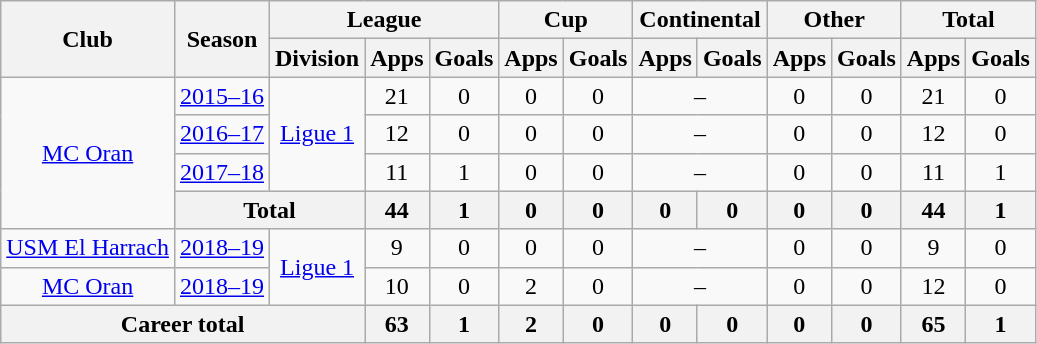<table class="wikitable" style="text-align: center">
<tr>
<th rowspan="2">Club</th>
<th rowspan="2">Season</th>
<th colspan="3">League</th>
<th colspan="2">Cup</th>
<th colspan="2">Continental</th>
<th colspan="2">Other</th>
<th colspan="2">Total</th>
</tr>
<tr>
<th>Division</th>
<th>Apps</th>
<th>Goals</th>
<th>Apps</th>
<th>Goals</th>
<th>Apps</th>
<th>Goals</th>
<th>Apps</th>
<th>Goals</th>
<th>Apps</th>
<th>Goals</th>
</tr>
<tr>
<td rowspan="4"><a href='#'>MC Oran</a></td>
<td><a href='#'>2015–16</a></td>
<td rowspan="3"><a href='#'>Ligue 1</a></td>
<td>21</td>
<td>0</td>
<td>0</td>
<td>0</td>
<td colspan="2">–</td>
<td>0</td>
<td>0</td>
<td>21</td>
<td>0</td>
</tr>
<tr>
<td><a href='#'>2016–17</a></td>
<td>12</td>
<td>0</td>
<td>0</td>
<td>0</td>
<td colspan="2">–</td>
<td>0</td>
<td>0</td>
<td>12</td>
<td>0</td>
</tr>
<tr>
<td><a href='#'>2017–18</a></td>
<td>11</td>
<td>1</td>
<td>0</td>
<td>0</td>
<td colspan="2">–</td>
<td>0</td>
<td>0</td>
<td>11</td>
<td>1</td>
</tr>
<tr>
<th colspan="2"><strong>Total</strong></th>
<th>44</th>
<th>1</th>
<th>0</th>
<th>0</th>
<th>0</th>
<th>0</th>
<th>0</th>
<th>0</th>
<th>44</th>
<th>1</th>
</tr>
<tr>
<td><a href='#'>USM El Harrach</a></td>
<td><a href='#'>2018–19</a></td>
<td rowspan="2"><a href='#'>Ligue 1</a></td>
<td>9</td>
<td>0</td>
<td>0</td>
<td>0</td>
<td colspan="2">–</td>
<td>0</td>
<td>0</td>
<td>9</td>
<td>0</td>
</tr>
<tr>
<td><a href='#'>MC Oran</a></td>
<td><a href='#'>2018–19</a></td>
<td>10</td>
<td>0</td>
<td>2</td>
<td>0</td>
<td colspan="2">–</td>
<td>0</td>
<td>0</td>
<td>12</td>
<td>0</td>
</tr>
<tr>
<th colspan="3"><strong>Career total</strong></th>
<th>63</th>
<th>1</th>
<th>2</th>
<th>0</th>
<th>0</th>
<th>0</th>
<th>0</th>
<th>0</th>
<th>65</th>
<th>1</th>
</tr>
</table>
